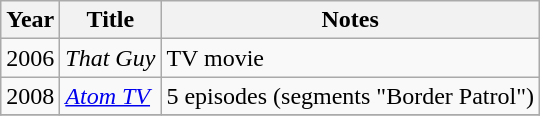<table class="wikitable">
<tr>
<th>Year</th>
<th>Title</th>
<th>Notes</th>
</tr>
<tr>
<td>2006</td>
<td><em>That Guy</em></td>
<td>TV movie</td>
</tr>
<tr>
<td>2008</td>
<td><em><a href='#'>Atom TV</a></em></td>
<td>5 episodes (segments "Border Patrol")</td>
</tr>
<tr>
</tr>
</table>
